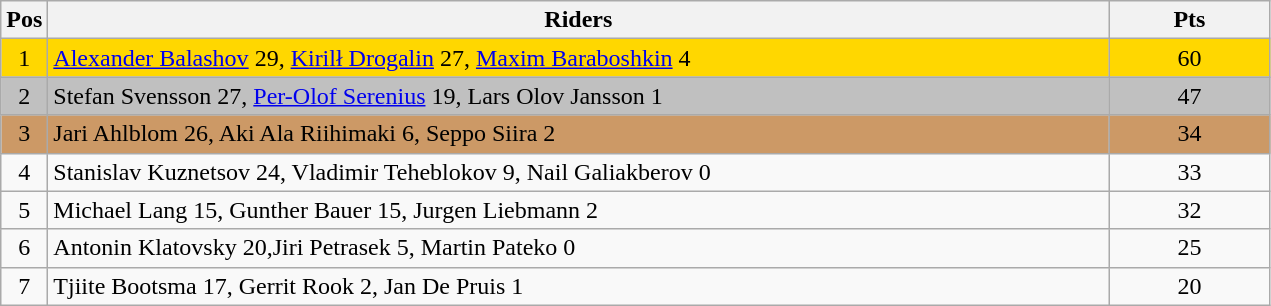<table class="wikitable" style="font-size: 100%">
<tr>
<th width=20>Pos</th>
<th width=700>Riders</th>
<th width=100>Pts</th>
</tr>
<tr align=center style="background-color: gold;">
<td>1</td>
<td align="left"> <a href='#'>Alexander Balashov</a> 29, <a href='#'>Kirilł Drogalin</a> 27, <a href='#'>Maxim Baraboshkin</a> 4</td>
<td>60</td>
</tr>
<tr align=center style="background-color: silver;">
<td>2</td>
<td align="left"> Stefan Svensson 27, <a href='#'>Per-Olof Serenius</a> 19, Lars Olov Jansson 1</td>
<td>47</td>
</tr>
<tr align=center style="background-color: #cc9966;">
<td>3</td>
<td align="left"> Jari Ahlblom 26, Aki Ala Riihimaki 6, Seppo Siira 2</td>
<td>34</td>
</tr>
<tr align=center>
<td>4</td>
<td align="left"> Stanislav Kuznetsov 24, Vladimir Teheblokov 9, Nail Galiakberov 0</td>
<td>33</td>
</tr>
<tr align=center>
<td>5</td>
<td align="left"> Michael Lang 15, Gunther Bauer 15, Jurgen Liebmann 2</td>
<td>32</td>
</tr>
<tr align=center>
<td>6</td>
<td align="left"> Antonin Klatovsky 20,Jiri Petrasek 5, Martin Pateko 0</td>
<td>25</td>
</tr>
<tr align=center>
<td>7</td>
<td align="left"> Tjiite Bootsma 17, Gerrit Rook 2, Jan De Pruis 1</td>
<td>20</td>
</tr>
</table>
